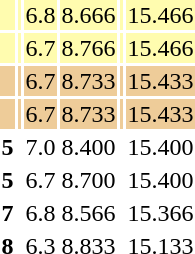<table>
<tr style="background:#fffcaf;">
<th scope=row style="text-align:center"></th>
<td align=left></td>
<td>6.8</td>
<td>8.666</td>
<td></td>
<td>15.466</td>
</tr>
<tr style="background:#fffcaf;">
<th scope=row style="text-align:center"></th>
<td align=left></td>
<td>6.7</td>
<td>8.766</td>
<td></td>
<td>15.466</td>
</tr>
<tr style="background:#ec9;">
<th scope=row style="text-align:center"></th>
<td align=left></td>
<td>6.7</td>
<td>8.733</td>
<td></td>
<td>15.433</td>
</tr>
<tr style="background:#ec9;">
<th scope=row style="text-align:center"></th>
<td align=left></td>
<td>6.7</td>
<td>8.733</td>
<td></td>
<td>15.433</td>
</tr>
<tr>
<th scope=row style="text-align:center">5</th>
<td align=left></td>
<td>7.0</td>
<td>8.400</td>
<td></td>
<td>15.400</td>
</tr>
<tr>
<th scope=row style="text-align:center">5</th>
<td align=left></td>
<td>6.7</td>
<td>8.700</td>
<td></td>
<td>15.400</td>
</tr>
<tr>
<th scope=row style="text-align:center">7</th>
<td align=left></td>
<td>6.8</td>
<td>8.566</td>
<td></td>
<td>15.366</td>
</tr>
<tr>
<th scope=row style="text-align:center">8</th>
<td align=left></td>
<td>6.3</td>
<td>8.833</td>
<td></td>
<td>15.133</td>
</tr>
</table>
